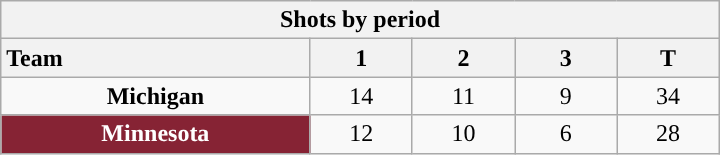<table class="wikitable" style="width:30em; text-align:right;">
<tr>
<th colspan=5>Shots by period</th>
</tr>
<tr>
<th style="width:10em; text-align:left;">Team</th>
<th style="width:3em;">1</th>
<th style="width:3em;">2</th>
<th style="width:3em;">3</th>
<th style="width:3em;">T</th>
</tr>
<tr>
<td align=center><strong>Michigan</strong></td>
<td align=center>14</td>
<td align=center>11</td>
<td align=center>9</td>
<td align=center>34</td>
</tr>
<tr>
<td align=center style="color:white; background:#862334; "><strong>Minnesota</strong></td>
<td align=center>12</td>
<td align=center>10</td>
<td align=center>6</td>
<td align=center>28</td>
</tr>
</table>
